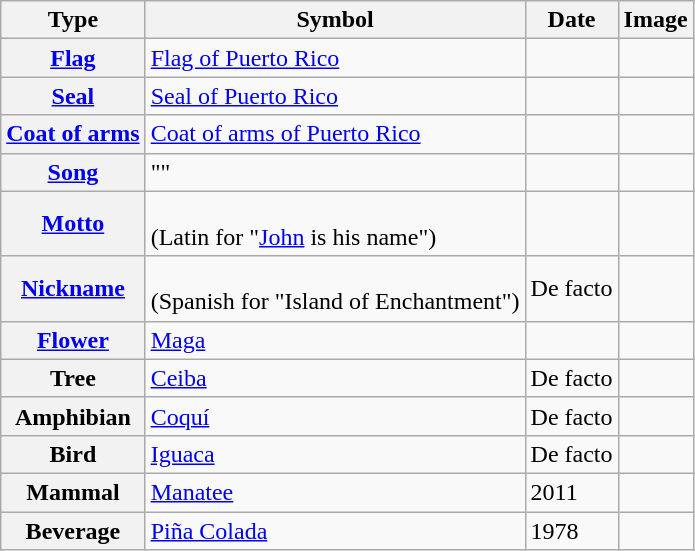<table class="wikitable sortable">
<tr color black>
<th>Type</th>
<th>Symbol</th>
<th>Date</th>
<th class="unsortable">Image</th>
</tr>
<tr>
<th><a href='#'>Flag</a></th>
<td><a href='#'>Flag of Puerto Rico</a></td>
<td></td>
<td></td>
</tr>
<tr>
<th><a href='#'>Seal</a></th>
<td><a href='#'>Seal of Puerto Rico</a></td>
<td></td>
<td></td>
</tr>
<tr>
<th><a href='#'>Coat of arms</a></th>
<td><a href='#'>Coat of arms of Puerto Rico</a></td>
<td></td>
<td></td>
</tr>
<tr>
<th><a href='#'>Song</a></th>
<td>""</td>
<td></td>
<td></td>
</tr>
<tr>
<th><a href='#'>Motto</a></th>
<td><br>(Latin for "<a href='#'>John</a> is his name")</td>
<td></td>
<td></td>
</tr>
<tr>
<th><a href='#'>Nickname</a></th>
<td><br>(Spanish for "Island of Enchantment")</td>
<td>De facto</td>
<td></td>
</tr>
<tr>
<th><a href='#'>Flower</a></th>
<td><a href='#'>Maga</a></td>
<td></td>
<td></td>
</tr>
<tr>
<th>Tree</th>
<td><a href='#'>Ceiba</a></td>
<td>De facto</td>
<td></td>
</tr>
<tr>
<th>Amphibian</th>
<td><a href='#'>Coquí</a></td>
<td>De facto</td>
<td></td>
</tr>
<tr>
<th>Bird</th>
<td><a href='#'>Iguaca</a></td>
<td>De facto</td>
<td></td>
</tr>
<tr>
<th>Mammal</th>
<td><a href='#'>Manatee</a></td>
<td>2011</td>
<td></td>
</tr>
<tr>
<th>Beverage</th>
<td><a href='#'>Piña Colada</a></td>
<td>1978</td>
<td></td>
</tr>
</table>
